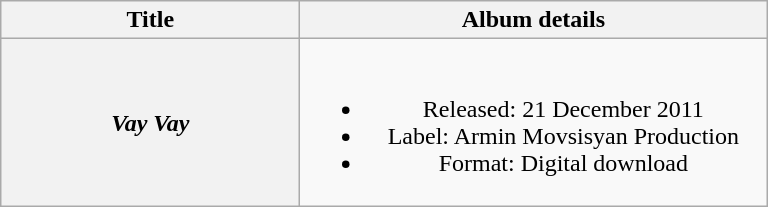<table class="wikitable plainrowheaders" style="text-align:center;">
<tr>
<th scope="col" style="width:12em;">Title</th>
<th scope="col" style="width:19em;">Album details</th>
</tr>
<tr>
<th scope="row"><em>Vay Vay</em></th>
<td><br><ul><li>Released: 21 December 2011</li><li>Label: Armin Movsisyan Production</li><li>Format: Digital download</li></ul></td>
</tr>
</table>
